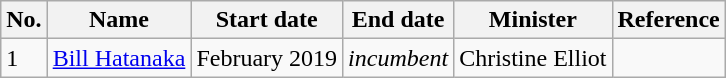<table class="wikitable">
<tr>
<th>No.</th>
<th>Name</th>
<th>Start date</th>
<th>End date</th>
<th>Minister</th>
<th>Reference</th>
</tr>
<tr>
<td>1</td>
<td><a href='#'>Bill Hatanaka</a></td>
<td>February 2019</td>
<td><em>incumbent</em></td>
<td>Christine Elliot</td>
<td></td>
</tr>
</table>
